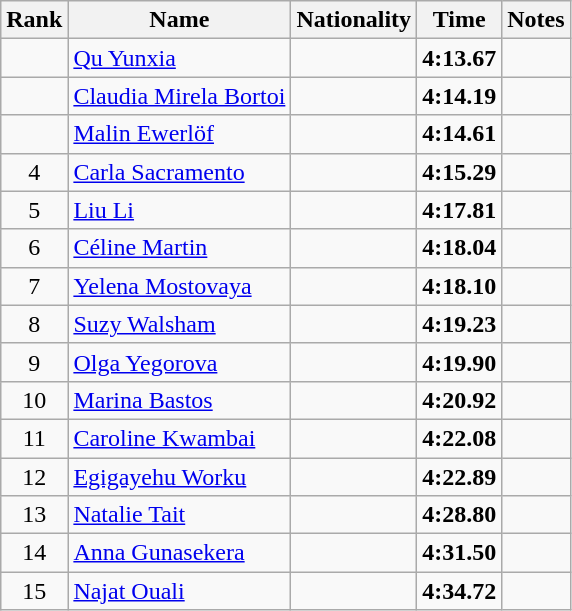<table class="wikitable sortable" style="text-align:center">
<tr>
<th>Rank</th>
<th>Name</th>
<th>Nationality</th>
<th>Time</th>
<th>Notes</th>
</tr>
<tr>
<td></td>
<td align=left><a href='#'>Qu Yunxia</a></td>
<td align=left></td>
<td><strong>4:13.67</strong></td>
<td></td>
</tr>
<tr>
<td></td>
<td align=left><a href='#'>Claudia Mirela Bortoi</a></td>
<td align=left></td>
<td><strong>4:14.19</strong></td>
<td></td>
</tr>
<tr>
<td></td>
<td align=left><a href='#'>Malin Ewerlöf</a></td>
<td align=left></td>
<td><strong>4:14.61</strong></td>
<td></td>
</tr>
<tr>
<td>4</td>
<td align=left><a href='#'>Carla Sacramento</a></td>
<td align=left></td>
<td><strong>4:15.29</strong></td>
<td></td>
</tr>
<tr>
<td>5</td>
<td align=left><a href='#'>Liu Li</a></td>
<td align=left></td>
<td><strong>4:17.81</strong></td>
<td></td>
</tr>
<tr>
<td>6</td>
<td align=left><a href='#'>Céline Martin</a></td>
<td align=left></td>
<td><strong>4:18.04</strong></td>
<td></td>
</tr>
<tr>
<td>7</td>
<td align=left><a href='#'>Yelena Mostovaya</a></td>
<td align=left></td>
<td><strong>4:18.10</strong></td>
<td></td>
</tr>
<tr>
<td>8</td>
<td align=left><a href='#'>Suzy Walsham</a></td>
<td align=left></td>
<td><strong>4:19.23</strong></td>
<td></td>
</tr>
<tr>
<td>9</td>
<td align=left><a href='#'>Olga Yegorova</a></td>
<td align=left></td>
<td><strong>4:19.90</strong></td>
<td></td>
</tr>
<tr>
<td>10</td>
<td align=left><a href='#'>Marina Bastos</a></td>
<td align=left></td>
<td><strong>4:20.92</strong></td>
<td></td>
</tr>
<tr>
<td>11</td>
<td align=left><a href='#'>Caroline Kwambai</a></td>
<td align=left></td>
<td><strong>4:22.08</strong></td>
<td></td>
</tr>
<tr>
<td>12</td>
<td align=left><a href='#'>Egigayehu Worku</a></td>
<td align=left></td>
<td><strong>4:22.89</strong></td>
<td></td>
</tr>
<tr>
<td>13</td>
<td align=left><a href='#'>Natalie Tait</a></td>
<td align=left></td>
<td><strong>4:28.80</strong></td>
<td></td>
</tr>
<tr>
<td>14</td>
<td align=left><a href='#'>Anna Gunasekera</a></td>
<td align=left></td>
<td><strong>4:31.50</strong></td>
<td></td>
</tr>
<tr>
<td>15</td>
<td align=left><a href='#'>Najat Ouali</a></td>
<td align=left></td>
<td><strong>4:34.72</strong></td>
<td></td>
</tr>
</table>
